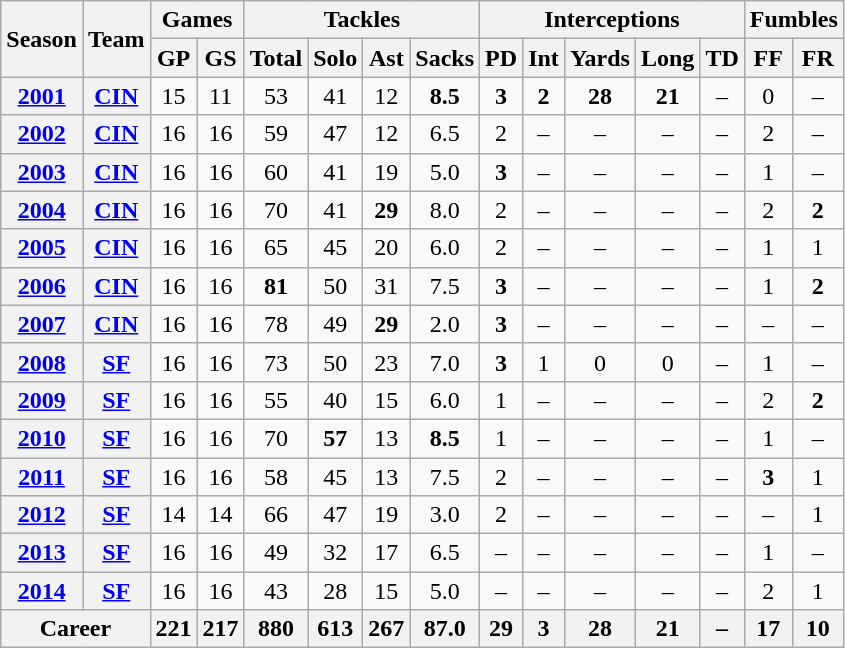<table class="wikitable">
<tr align="center">
<th rowspan="2">Season</th>
<th rowspan="2">Team</th>
<th colspan="2">Games</th>
<th colspan="4">Tackles</th>
<th colspan="5">Interceptions</th>
<th colspan="2">Fumbles</th>
</tr>
<tr align="center">
<th>GP</th>
<th>GS</th>
<th>Total</th>
<th>Solo</th>
<th>Ast</th>
<th>Sacks</th>
<th>PD</th>
<th>Int</th>
<th>Yards</th>
<th>Long</th>
<th>TD</th>
<th>FF</th>
<th>FR</th>
</tr>
<tr align="center" bgcolor="">
<th><a href='#'>2001</a></th>
<th><a href='#'>CIN</a></th>
<td>15</td>
<td>11</td>
<td>53</td>
<td>41</td>
<td>12</td>
<td><strong>8.5</strong></td>
<td><strong>3</strong></td>
<td><strong>2</strong></td>
<td><strong>28</strong></td>
<td><strong>21</strong></td>
<td>–</td>
<td>0</td>
<td>–</td>
</tr>
<tr align="center" bgcolor="">
<th><a href='#'>2002</a></th>
<th><a href='#'>CIN</a></th>
<td>16</td>
<td>16</td>
<td>59</td>
<td>47</td>
<td>12</td>
<td>6.5</td>
<td>2</td>
<td>–</td>
<td>–</td>
<td>–</td>
<td>–</td>
<td>2</td>
<td>–</td>
</tr>
<tr align="center" bgcolor="">
<th><a href='#'>2003</a></th>
<th><a href='#'>CIN</a></th>
<td>16</td>
<td>16</td>
<td>60</td>
<td>41</td>
<td>19</td>
<td>5.0</td>
<td><strong>3</strong></td>
<td>–</td>
<td>–</td>
<td>–</td>
<td>–</td>
<td>1</td>
<td>–</td>
</tr>
<tr align="center" bgcolor="">
<th><a href='#'>2004</a></th>
<th><a href='#'>CIN</a></th>
<td>16</td>
<td>16</td>
<td>70</td>
<td>41</td>
<td><strong>29</strong></td>
<td>8.0</td>
<td>2</td>
<td>–</td>
<td>–</td>
<td>–</td>
<td>–</td>
<td>2</td>
<td><strong>2</strong></td>
</tr>
<tr align="center" bgcolor="">
<th><a href='#'>2005</a></th>
<th><a href='#'>CIN</a></th>
<td>16</td>
<td>16</td>
<td>65</td>
<td>45</td>
<td>20</td>
<td>6.0</td>
<td>2</td>
<td>–</td>
<td>–</td>
<td>–</td>
<td>–</td>
<td>1</td>
<td>1</td>
</tr>
<tr align="center" bgcolor="">
<th><a href='#'>2006</a></th>
<th><a href='#'>CIN</a></th>
<td>16</td>
<td>16</td>
<td><strong>81</strong></td>
<td>50</td>
<td>31</td>
<td>7.5</td>
<td><strong>3</strong></td>
<td>–</td>
<td>–</td>
<td>–</td>
<td>–</td>
<td>1</td>
<td><strong>2</strong></td>
</tr>
<tr align="center" bgcolor="">
<th><a href='#'>2007</a></th>
<th><a href='#'>CIN</a></th>
<td>16</td>
<td>16</td>
<td>78</td>
<td>49</td>
<td><strong>29</strong></td>
<td>2.0</td>
<td><strong>3</strong></td>
<td>–</td>
<td>–</td>
<td>–</td>
<td>–</td>
<td>–</td>
<td>–</td>
</tr>
<tr align="center" bgcolor="">
<th><a href='#'>2008</a></th>
<th><a href='#'>SF</a></th>
<td>16</td>
<td>16</td>
<td>73</td>
<td>50</td>
<td>23</td>
<td>7.0</td>
<td><strong>3</strong></td>
<td>1</td>
<td>0</td>
<td>0</td>
<td>–</td>
<td>1</td>
<td>–</td>
</tr>
<tr align="center" bgcolor="">
<th><a href='#'>2009</a></th>
<th><a href='#'>SF</a></th>
<td>16</td>
<td>16</td>
<td>55</td>
<td>40</td>
<td>15</td>
<td>6.0</td>
<td>1</td>
<td>–</td>
<td>–</td>
<td>–</td>
<td>–</td>
<td>2</td>
<td><strong>2</strong></td>
</tr>
<tr align="center" bgcolor="">
<th><a href='#'>2010</a></th>
<th><a href='#'>SF</a></th>
<td>16</td>
<td>16</td>
<td>70</td>
<td><strong>57</strong></td>
<td>13</td>
<td><strong>8.5</strong></td>
<td>1</td>
<td>–</td>
<td>–</td>
<td>–</td>
<td>–</td>
<td>1</td>
<td>–</td>
</tr>
<tr align="center" bgcolor="">
<th><a href='#'>2011</a></th>
<th><a href='#'>SF</a></th>
<td>16</td>
<td>16</td>
<td>58</td>
<td>45</td>
<td>13</td>
<td>7.5</td>
<td>2</td>
<td>–</td>
<td>–</td>
<td>–</td>
<td>–</td>
<td><strong>3</strong></td>
<td>1</td>
</tr>
<tr align="center" bgcolor="">
<th><a href='#'>2012</a></th>
<th><a href='#'>SF</a></th>
<td>14</td>
<td>14</td>
<td>66</td>
<td>47</td>
<td>19</td>
<td>3.0</td>
<td>2</td>
<td>–</td>
<td>–</td>
<td>–</td>
<td>–</td>
<td>–</td>
<td>1</td>
</tr>
<tr align="center" bgcolor="">
<th><a href='#'>2013</a></th>
<th><a href='#'>SF</a></th>
<td>16</td>
<td>16</td>
<td>49</td>
<td>32</td>
<td>17</td>
<td>6.5</td>
<td>–</td>
<td>–</td>
<td>–</td>
<td>–</td>
<td>–</td>
<td>1</td>
<td>–</td>
</tr>
<tr align="center" bgcolor="">
<th><a href='#'>2014</a></th>
<th><a href='#'>SF</a></th>
<td>16</td>
<td>16</td>
<td>43</td>
<td>28</td>
<td>15</td>
<td>5.0</td>
<td>–</td>
<td>–</td>
<td>–</td>
<td>–</td>
<td>–</td>
<td>2</td>
<td>1</td>
</tr>
<tr align="center" bgcolor="">
<th colspan="2">Career</th>
<th>221</th>
<th>217</th>
<th>880</th>
<th>613</th>
<th>267</th>
<th>87.0</th>
<th>29</th>
<th>3</th>
<th>28</th>
<th>21</th>
<th>–</th>
<th>17</th>
<th>10</th>
</tr>
</table>
